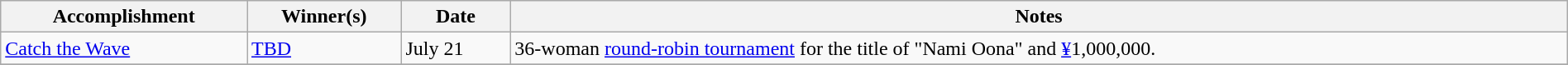<table class="wikitable" style="width:100%;">
<tr>
<th>Accomplishment</th>
<th>Winner(s)</th>
<th>Date</th>
<th>Notes</th>
</tr>
<tr>
<td><a href='#'>Catch the Wave</a></td>
<td><a href='#'>TBD</a></td>
<td>July 21</td>
<td>36-woman <a href='#'>round-robin tournament</a> for the title of "Nami Oona" and <a href='#'>¥</a>1,000,000.</td>
</tr>
<tr>
</tr>
</table>
